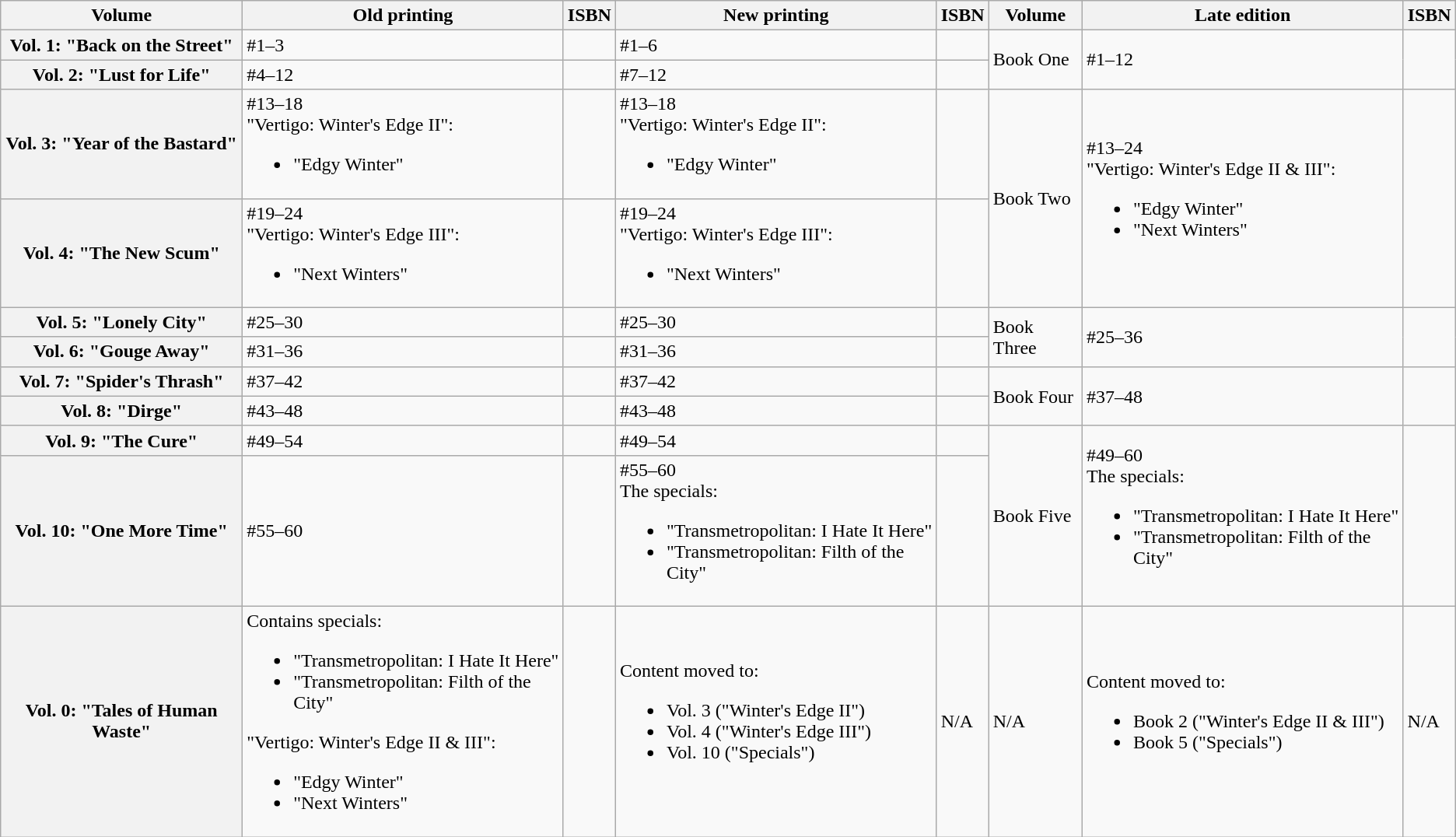<table class="wikitable plainrowheaders">
<tr>
<th scope="col">Volume</th>
<th scope="col">Old printing</th>
<th scope="col">ISBN</th>
<th scope="col">New printing</th>
<th scope="col">ISBN</th>
<th scope="col">Volume</th>
<th scope="col">Late edition</th>
<th scope="col">ISBN</th>
</tr>
<tr>
<th scope="row">Vol. 1: "Back on the Street"</th>
<td>#1–3</td>
<td></td>
<td>#1–6</td>
<td></td>
<td rowspan="2">Book One</td>
<td rowspan="2">#1–12</td>
<td rowspan="2"><br></td>
</tr>
<tr>
<th scope="row">Vol. 2: "Lust for Life"</th>
<td>#4–12</td>
<td></td>
<td>#7–12</td>
<td></td>
</tr>
<tr>
<th scope="row">Vol. 3: "Year of the Bastard"</th>
<td>#13–18<br>"Vertigo: Winter's Edge II":<ul><li>"Edgy Winter"</li></ul></td>
<td></td>
<td>#13–18<br>"Vertigo: Winter's Edge II":<ul><li>"Edgy Winter"</li></ul></td>
<td></td>
<td rowspan="2">Book Two</td>
<td rowspan="2">#13–24<br>"Vertigo: Winter's Edge II & III":<ul><li>"Edgy Winter"</li><li>"Next Winters"</li></ul></td>
<td rowspan="2"></td>
</tr>
<tr>
<th scope="row">Vol. 4: "The New Scum"</th>
<td>#19–24<br>"Vertigo: Winter's Edge III":<ul><li>"Next Winters"</li></ul></td>
<td></td>
<td>#19–24<br>"Vertigo: Winter's Edge III":<ul><li>"Next Winters"</li></ul></td>
<td></td>
</tr>
<tr>
<th scope="row">Vol. 5: "Lonely City"</th>
<td>#25–30</td>
<td></td>
<td>#25–30</td>
<td></td>
<td rowspan="2">Book Three</td>
<td rowspan="2">#25–36</td>
<td rowspan="2"></td>
</tr>
<tr>
<th scope="row">Vol. 6: "Gouge Away"</th>
<td>#31–36</td>
<td></td>
<td>#31–36</td>
<td></td>
</tr>
<tr>
<th scope="row">Vol. 7: "Spider's Thrash"</th>
<td>#37–42</td>
<td></td>
<td>#37–42</td>
<td></td>
<td rowspan="2">Book Four</td>
<td rowspan="2">#37–48</td>
<td rowspan="2"></td>
</tr>
<tr>
<th scope="row">Vol. 8: "Dirge"</th>
<td>#43–48</td>
<td></td>
<td>#43–48</td>
<td></td>
</tr>
<tr>
<th scope="row">Vol. 9: "The Cure"</th>
<td>#49–54</td>
<td></td>
<td>#49–54</td>
<td></td>
<td rowspan="2">Book Five</td>
<td rowspan="2">#49–60<br>The specials:<ul><li>"Transmetropolitan: I Hate It Here"</li><li>"Transmetropolitan: Filth of the City"</li></ul></td>
<td rowspan="2"></td>
</tr>
<tr>
<th scope="row">Vol. 10: "One More Time"</th>
<td>#55–60</td>
<td></td>
<td>#55–60<br>The specials:<ul><li>"Transmetropolitan: I Hate It Here"</li><li>"Transmetropolitan: Filth of the City"</li></ul></td>
<td></td>
</tr>
<tr>
<th scope="row">Vol. 0: "Tales of Human Waste"</th>
<td>Contains specials:<br><ul><li>"Transmetropolitan: I Hate It Here"</li><li>"Transmetropolitan: Filth of the City"</li></ul>"Vertigo: Winter's Edge II & III":<ul><li>"Edgy Winter"</li><li>"Next Winters"</li></ul></td>
<td></td>
<td>Content moved to:<br><ul><li>Vol. 3 ("Winter's Edge II")</li><li>Vol. 4 ("Winter's Edge III")</li><li>Vol. 10 ("Specials")</li></ul></td>
<td>N/A</td>
<td>N/A</td>
<td>Content moved to:<br><ul><li>Book 2 ("Winter's Edge II & III")</li><li>Book 5 ("Specials")</li></ul></td>
<td>N/A</td>
</tr>
</table>
